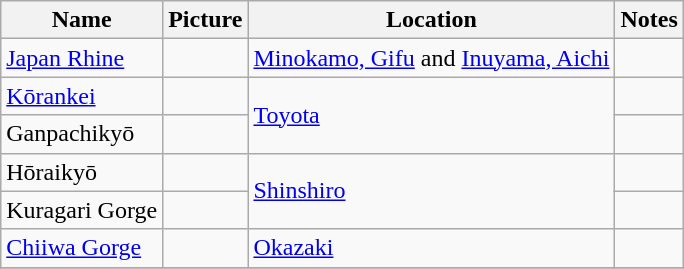<table class="wikitable">
<tr>
<th>Name</th>
<th>Picture</th>
<th>Location</th>
<th>Notes</th>
</tr>
<tr>
<td><a href='#'>Japan Rhine</a></td>
<td></td>
<td><a href='#'>Minokamo, Gifu</a> and <a href='#'>Inuyama, Aichi</a></td>
<td></td>
</tr>
<tr>
<td><a href='#'>Kōrankei</a></td>
<td></td>
<td rowspan=2><a href='#'>Toyota</a></td>
<td></td>
</tr>
<tr>
<td>Ganpachikyō</td>
<td></td>
<td></td>
</tr>
<tr>
<td>Hōraikyō</td>
<td></td>
<td rowspan=2><a href='#'>Shinshiro</a></td>
<td></td>
</tr>
<tr>
<td>Kuragari Gorge</td>
<td></td>
<td></td>
</tr>
<tr>
<td><a href='#'>Chiiwa Gorge</a></td>
<td></td>
<td><a href='#'>Okazaki</a></td>
<td></td>
</tr>
<tr>
</tr>
</table>
